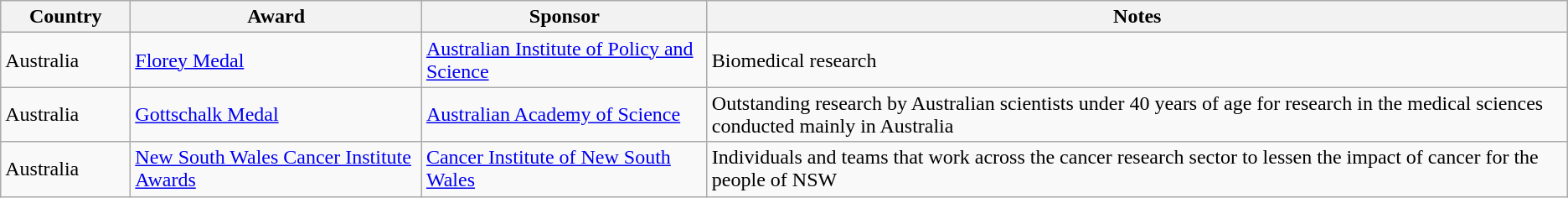<table Class="wikitable sortable">
<tr>
<th style="width:6em;">Country</th>
<th>Award</th>
<th>Sponsor</th>
<th>Notes</th>
</tr>
<tr>
<td>Australia</td>
<td><a href='#'>Florey Medal</a></td>
<td><a href='#'>Australian Institute of Policy and Science</a></td>
<td>Biomedical research</td>
</tr>
<tr>
<td>Australia</td>
<td><a href='#'>Gottschalk Medal</a></td>
<td><a href='#'>Australian Academy of Science</a></td>
<td>Outstanding research by Australian scientists under 40 years of age for research in the medical sciences conducted mainly in Australia</td>
</tr>
<tr>
<td>Australia</td>
<td><a href='#'>New South Wales Cancer Institute Awards</a></td>
<td><a href='#'>Cancer Institute of New South Wales</a></td>
<td>Individuals and teams that work across the cancer research sector to lessen the impact of cancer for the people of NSW</td>
</tr>
</table>
